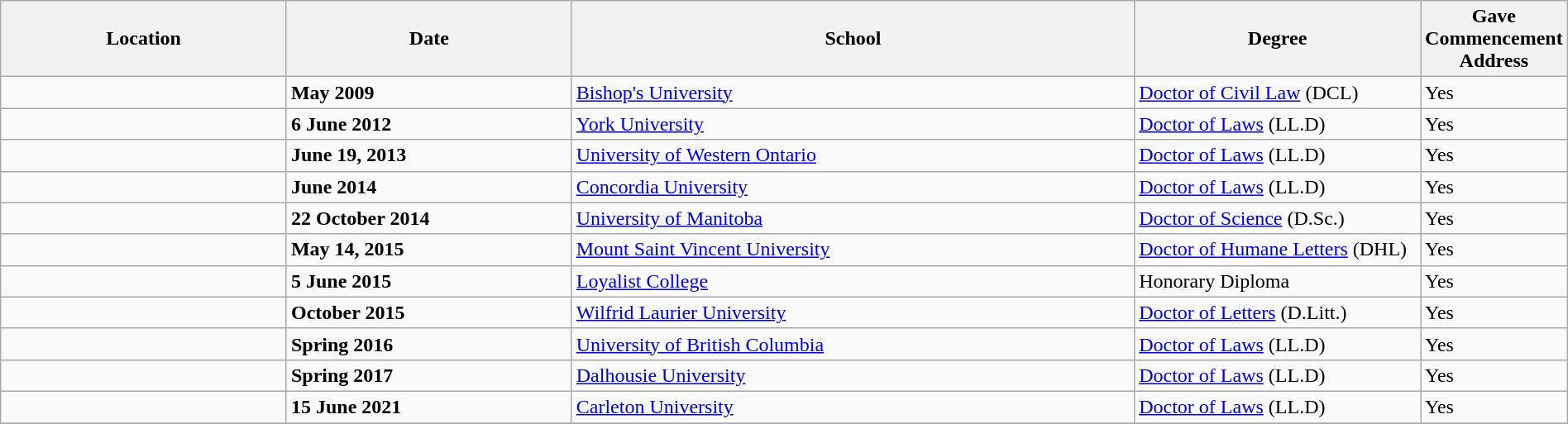<table class="wikitable" style="width:100%;">
<tr>
<th style="width:20%;">Location</th>
<th style="width:20%;">Date</th>
<th style="width:40%;">School</th>
<th style="width:20%;">Degree</th>
<th style="width:20%;">Gave Commencement Address</th>
</tr>
<tr>
<td></td>
<td><strong>May 2009</strong></td>
<td><a href='#'>Bishop's University</a></td>
<td><a href='#'>Doctor of Civil Law</a> (DCL)</td>
<td>Yes</td>
</tr>
<tr>
<td></td>
<td><strong>6 June 2012</strong></td>
<td><a href='#'>York University</a></td>
<td><a href='#'>Doctor of Laws</a> (LL.D)</td>
<td>Yes</td>
</tr>
<tr>
<td></td>
<td><strong>June 19, 2013</strong></td>
<td><a href='#'>University of Western Ontario</a></td>
<td><a href='#'>Doctor of Laws</a> (LL.D)</td>
<td>Yes</td>
</tr>
<tr>
<td></td>
<td><strong>June 2014</strong></td>
<td><a href='#'>Concordia University</a></td>
<td><a href='#'>Doctor of Laws</a> (LL.D)</td>
<td>Yes</td>
</tr>
<tr>
<td></td>
<td><strong>22 October 2014</strong></td>
<td><a href='#'>University of Manitoba</a></td>
<td><a href='#'>Doctor of Science</a> (D.Sc.)</td>
<td>Yes</td>
</tr>
<tr>
<td></td>
<td><strong>May 14, 2015</strong></td>
<td><a href='#'>Mount Saint Vincent University</a></td>
<td><a href='#'>Doctor of Humane Letters</a> (DHL)</td>
<td>Yes</td>
</tr>
<tr>
<td></td>
<td><strong>5 June 2015</strong></td>
<td><a href='#'>Loyalist College</a></td>
<td>Honorary Diploma</td>
<td>Yes</td>
</tr>
<tr>
<td></td>
<td><strong>October 2015</strong></td>
<td><a href='#'>Wilfrid Laurier University</a></td>
<td><a href='#'>Doctor of Letters</a> (D.Litt.)</td>
<td>Yes</td>
</tr>
<tr>
<td></td>
<td><strong>Spring 2016</strong></td>
<td><a href='#'>University of British Columbia</a></td>
<td><a href='#'>Doctor of Laws</a> (LL.D)</td>
<td>Yes</td>
</tr>
<tr>
<td></td>
<td><strong>Spring 2017</strong></td>
<td><a href='#'>Dalhousie University</a></td>
<td><a href='#'>Doctor of Laws</a> (LL.D)</td>
<td>Yes</td>
</tr>
<tr>
<td></td>
<td><strong>15 June 2021</strong></td>
<td><a href='#'>Carleton University</a></td>
<td><a href='#'>Doctor of Laws</a> (LL.D)</td>
<td>Yes</td>
</tr>
<tr>
</tr>
</table>
